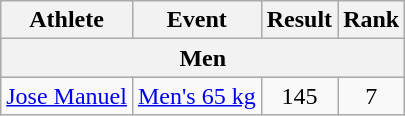<table class="wikitable" style="font-size:100%">
<tr>
<th>Athlete</th>
<th>Event</th>
<th>Result</th>
<th>Rank</th>
</tr>
<tr style="background:#9acdff;">
<th colspan="4">Men</th>
</tr>
<tr>
<td><a href='#'>Jose Manuel</a></td>
<td><a href='#'>Men's 65 kg</a></td>
<td align=center>145</td>
<td align=center>7</td>
</tr>
</table>
